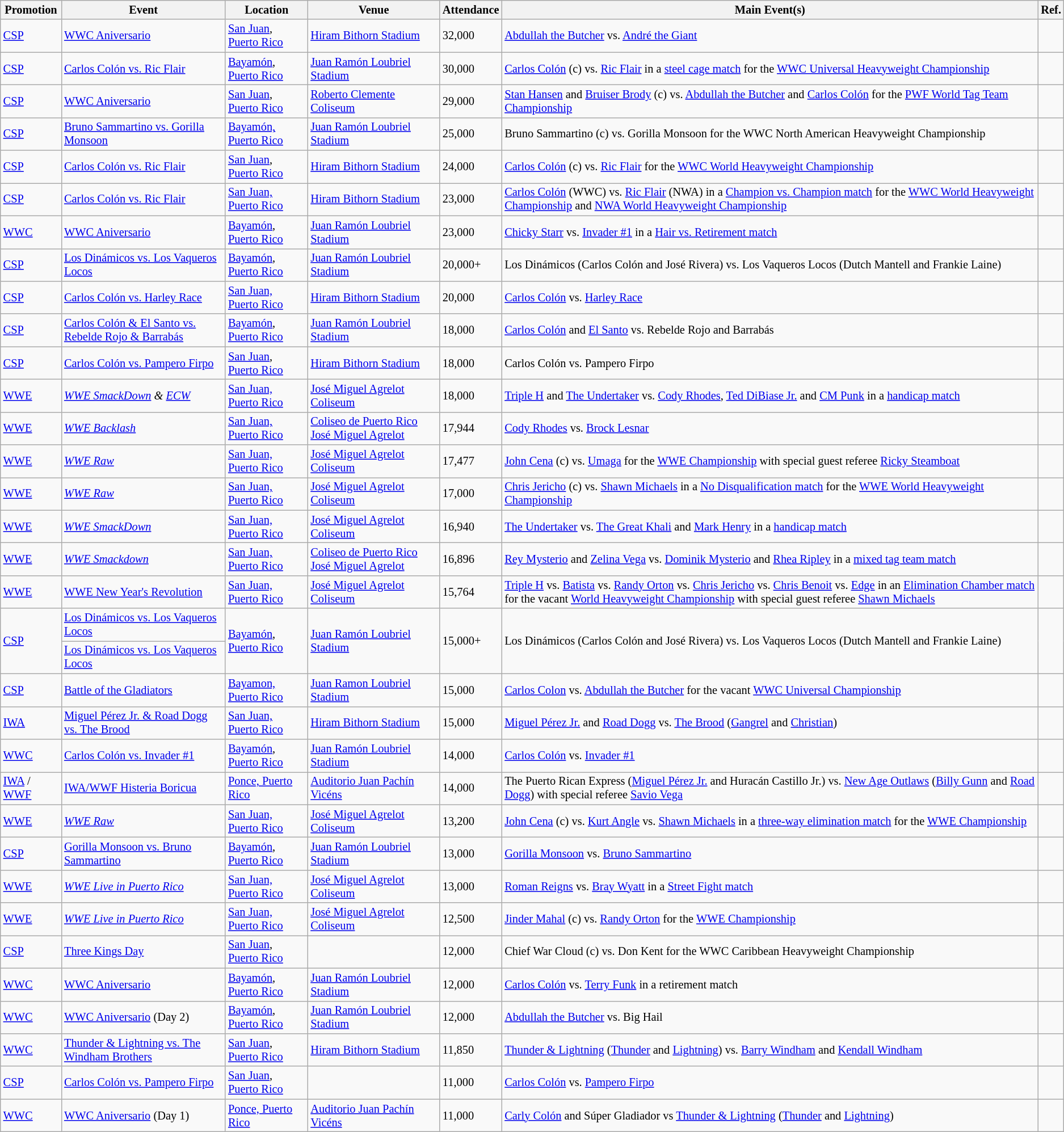<table class="wikitable sortable" style="font-size:85%;">
<tr>
<th>Promotion</th>
<th>Event</th>
<th>Location</th>
<th>Venue</th>
<th>Attendance</th>
<th class=unsortable>Main Event(s)</th>
<th class=unsortable>Ref.</th>
</tr>
<tr>
<td><a href='#'>CSP</a></td>
<td><a href='#'>WWC Aniversario</a><br> </td>
<td><a href='#'>San Juan</a>, <a href='#'>Puerto Rico</a></td>
<td><a href='#'>Hiram Bithorn Stadium</a></td>
<td>32,000</td>
<td><a href='#'>Abdullah the Butcher</a> vs. <a href='#'>André the Giant</a></td>
<td></td>
</tr>
<tr>
<td><a href='#'>CSP</a></td>
<td><a href='#'>Carlos Colón vs. Ric Flair</a><br> </td>
<td><a href='#'>Bayamón</a>, <a href='#'>Puerto Rico</a></td>
<td><a href='#'>Juan Ramón Loubriel Stadium</a></td>
<td>30,000</td>
<td><a href='#'>Carlos Colón</a> (c) vs. <a href='#'>Ric Flair</a> in a <a href='#'>steel cage match</a> for the <a href='#'>WWC Universal Heavyweight Championship</a></td>
<td></td>
</tr>
<tr>
<td><a href='#'>CSP</a></td>
<td><a href='#'>WWC Aniversario</a><br> </td>
<td><a href='#'>San Juan</a>, <a href='#'>Puerto Rico</a></td>
<td><a href='#'>Roberto Clemente Coliseum</a></td>
<td>29,000</td>
<td><a href='#'>Stan Hansen</a> and <a href='#'>Bruiser Brody</a> (c) vs. <a href='#'>Abdullah the Butcher</a> and <a href='#'>Carlos Colón</a> for the <a href='#'>PWF World Tag Team Championship</a></td>
<td></td>
</tr>
<tr>
<td><a href='#'>CSP</a></td>
<td><a href='#'>Bruno Sammartino vs. Gorilla Monsoon</a><br> </td>
<td><a href='#'>Bayamón, Puerto Rico</a></td>
<td><a href='#'>Juan Ramón Loubriel Stadium</a></td>
<td>25,000</td>
<td>Bruno Sammartino (c) vs. Gorilla Monsoon for the WWC North American Heavyweight Championship</td>
<td></td>
</tr>
<tr>
<td><a href='#'>CSP</a></td>
<td><a href='#'>Carlos Colón vs. Ric Flair</a><br> </td>
<td><a href='#'>San Juan</a>, <a href='#'>Puerto Rico</a></td>
<td><a href='#'>Hiram Bithorn Stadium</a></td>
<td>24,000</td>
<td><a href='#'>Carlos Colón</a> (c) vs. <a href='#'>Ric Flair</a> for the <a href='#'>WWC World Heavyweight Championship</a></td>
<td></td>
</tr>
<tr>
<td><a href='#'>CSP</a></td>
<td><a href='#'>Carlos Colón vs. Ric Flair</a><br> </td>
<td><a href='#'>San Juan, Puerto Rico</a></td>
<td><a href='#'>Hiram Bithorn Stadium</a></td>
<td>23,000</td>
<td><a href='#'>Carlos Colón</a> (WWC) vs. <a href='#'>Ric Flair</a> (NWA) in a <a href='#'>Champion vs. Champion match</a> for the <a href='#'>WWC World Heavyweight Championship</a> and <a href='#'>NWA World Heavyweight Championship</a></td>
<td></td>
</tr>
<tr>
<td><a href='#'>WWC</a></td>
<td><a href='#'>WWC Aniversario</a><br> </td>
<td><a href='#'>Bayamón</a>, <a href='#'>Puerto Rico</a></td>
<td><a href='#'>Juan Ramón Loubriel Stadium</a></td>
<td>23,000</td>
<td><a href='#'>Chicky Starr</a> vs. <a href='#'>Invader #1</a> in a <a href='#'>Hair vs. Retirement match</a></td>
<td></td>
</tr>
<tr>
<td><a href='#'>CSP</a></td>
<td><a href='#'>Los Dinámicos vs. Los Vaqueros Locos</a> <br> </td>
<td><a href='#'>Bayamón</a>, <a href='#'>Puerto Rico</a></td>
<td><a href='#'>Juan Ramón Loubriel Stadium</a></td>
<td>20,000+</td>
<td>Los Dinámicos (Carlos Colón and José Rivera) vs. Los Vaqueros Locos (Dutch Mantell and Frankie Laine)</td>
<td></td>
</tr>
<tr>
<td><a href='#'>CSP</a></td>
<td><a href='#'>Carlos Colón vs. Harley Race</a><br> </td>
<td><a href='#'>San Juan, Puerto Rico</a></td>
<td><a href='#'>Hiram Bithorn Stadium</a></td>
<td>20,000</td>
<td><a href='#'>Carlos Colón</a> vs. <a href='#'>Harley Race</a></td>
<td></td>
</tr>
<tr>
<td><a href='#'>CSP</a></td>
<td><a href='#'>Carlos Colón & El Santo vs. Rebelde Rojo & Barrabás</a><br> </td>
<td><a href='#'>Bayamón</a>, <a href='#'>Puerto Rico</a></td>
<td><a href='#'>Juan Ramón Loubriel Stadium</a></td>
<td>18,000</td>
<td><a href='#'>Carlos Colón</a> and <a href='#'>El Santo</a> vs. Rebelde Rojo and Barrabás</td>
<td></td>
</tr>
<tr>
<td><a href='#'>CSP</a></td>
<td><a href='#'>Carlos Colón vs. Pampero Firpo</a> <br> </td>
<td><a href='#'>San Juan</a>, <a href='#'>Puerto Rico</a></td>
<td><a href='#'>Hiram Bithorn Stadium</a></td>
<td>18,000</td>
<td>Carlos Colón vs. Pampero Firpo</td>
<td></td>
</tr>
<tr>
<td><a href='#'>WWE</a></td>
<td><em><a href='#'>WWE SmackDown</a> & <a href='#'>ECW</a></em><br> </td>
<td><a href='#'>San Juan, Puerto Rico</a></td>
<td><a href='#'>José Miguel Agrelot Coliseum</a></td>
<td>18,000</td>
<td><a href='#'>Triple H</a> and <a href='#'>The Undertaker</a> vs. <a href='#'>Cody Rhodes</a>, <a href='#'>Ted DiBiase Jr.</a> and <a href='#'>CM Punk</a> in a <a href='#'>handicap match</a></td>
<td></td>
</tr>
<tr>
<td><a href='#'>WWE</a></td>
<td><em><a href='#'>WWE Backlash</a></em><br> </td>
<td><a href='#'>San Juan, Puerto Rico</a></td>
<td><a href='#'>Coliseo de Puerto Rico José Miguel Agrelot</a></td>
<td>17,944</td>
<td><a href='#'>Cody Rhodes</a> vs. <a href='#'>Brock Lesnar</a></td>
<td></td>
</tr>
<tr>
<td><a href='#'>WWE</a></td>
<td><em><a href='#'>WWE Raw</a></em><br> </td>
<td><a href='#'>San Juan, Puerto Rico</a></td>
<td><a href='#'>José Miguel Agrelot Coliseum</a></td>
<td>17,477</td>
<td><a href='#'>John Cena</a> (c) vs. <a href='#'>Umaga</a> for the <a href='#'>WWE Championship</a> with special guest referee <a href='#'>Ricky Steamboat</a></td>
<td></td>
</tr>
<tr>
<td><a href='#'>WWE</a></td>
<td><em><a href='#'>WWE Raw</a></em><br> </td>
<td><a href='#'>San Juan, Puerto Rico</a></td>
<td><a href='#'>José Miguel Agrelot Coliseum</a></td>
<td>17,000</td>
<td><a href='#'>Chris Jericho</a> (c) vs. <a href='#'>Shawn Michaels</a> in a <a href='#'>No Disqualification match</a> for the <a href='#'>WWE World Heavyweight Championship</a></td>
<td></td>
</tr>
<tr>
<td><a href='#'>WWE</a></td>
<td><em><a href='#'>WWE SmackDown</a></em><br> </td>
<td><a href='#'>San Juan, Puerto Rico</a></td>
<td><a href='#'>José Miguel Agrelot Coliseum</a></td>
<td>16,940</td>
<td><a href='#'>The Undertaker</a> vs. <a href='#'>The Great Khali</a> and <a href='#'>Mark Henry</a> in a <a href='#'>handicap match</a></td>
<td></td>
</tr>
<tr>
<td><a href='#'>WWE</a></td>
<td><em><a href='#'>WWE Smackdown</a></em><br> </td>
<td><a href='#'>San Juan, Puerto Rico</a></td>
<td><a href='#'>Coliseo de Puerto Rico José Miguel Agrelot</a></td>
<td>16,896</td>
<td><a href='#'>Rey Mysterio</a> and <a href='#'>Zelina Vega</a> vs. <a href='#'>Dominik Mysterio</a> and <a href='#'>Rhea Ripley</a> in a <a href='#'>mixed tag team match</a></td>
<td></td>
</tr>
<tr>
<td><a href='#'>WWE</a></td>
<td><a href='#'>WWE New Year's Revolution</a><br> </td>
<td><a href='#'>San Juan, Puerto Rico</a></td>
<td><a href='#'>José Miguel Agrelot Coliseum</a></td>
<td>15,764</td>
<td><a href='#'>Triple H</a> vs. <a href='#'>Batista</a> vs. <a href='#'>Randy Orton</a> vs. <a href='#'>Chris Jericho</a> vs. <a href='#'>Chris Benoit</a> vs. <a href='#'>Edge</a> in an <a href='#'>Elimination Chamber match</a> for the vacant <a href='#'>World Heavyweight Championship</a> with special guest referee <a href='#'>Shawn Michaels</a></td>
<td></td>
</tr>
<tr>
<td rowspan=2><a href='#'>CSP</a></td>
<td><a href='#'>Los Dinámicos vs. Los Vaqueros Locos</a> <br> </td>
<td rowspan=2><a href='#'>Bayamón</a>, <a href='#'>Puerto Rico</a></td>
<td rowspan=2><a href='#'>Juan Ramón Loubriel Stadium</a></td>
<td rowspan=2>15,000+</td>
<td rowspan=2>Los Dinámicos (Carlos Colón and José Rivera) vs. Los Vaqueros Locos (Dutch Mantell and Frankie Laine)</td>
<td rowspan=2></td>
</tr>
<tr>
<td><a href='#'>Los Dinámicos vs. Los Vaqueros Locos</a> <br> </td>
</tr>
<tr>
<td><a href='#'>CSP</a></td>
<td><a href='#'>Battle of the Gladiators</a><br> </td>
<td><a href='#'>Bayamon, Puerto Rico</a></td>
<td><a href='#'>Juan Ramon Loubriel Stadium</a></td>
<td>15,000</td>
<td><a href='#'>Carlos Colon</a> vs. <a href='#'>Abdullah the Butcher</a> for the vacant <a href='#'>WWC Universal Championship</a></td>
<td></td>
</tr>
<tr>
<td><a href='#'>IWA</a></td>
<td><a href='#'>Miguel Pérez Jr. & Road Dogg vs. The Brood</a><br> </td>
<td><a href='#'>San Juan, Puerto Rico</a></td>
<td><a href='#'>Hiram Bithorn Stadium</a></td>
<td>15,000</td>
<td><a href='#'>Miguel Pérez Jr.</a> and <a href='#'>Road Dogg</a> vs. <a href='#'>The Brood</a> (<a href='#'>Gangrel</a> and <a href='#'>Christian</a>)</td>
<td></td>
</tr>
<tr>
<td><a href='#'>WWC</a></td>
<td><a href='#'>Carlos Colón vs. Invader #1</a><br> </td>
<td><a href='#'>Bayamón</a>, <a href='#'>Puerto Rico</a></td>
<td><a href='#'>Juan Ramón Loubriel Stadium</a></td>
<td>14,000</td>
<td><a href='#'>Carlos Colón</a> vs. <a href='#'>Invader #1</a></td>
<td></td>
</tr>
<tr>
<td><a href='#'>IWA</a> / <a href='#'>WWF</a></td>
<td><a href='#'>IWA/WWF Histeria Boricua</a><br> </td>
<td><a href='#'>Ponce, Puerto Rico</a></td>
<td><a href='#'>Auditorio Juan Pachín Vicéns</a></td>
<td>14,000</td>
<td>The Puerto Rican Express (<a href='#'>Miguel Pérez Jr.</a> and Huracán Castillo Jr.) vs. <a href='#'>New Age Outlaws</a> (<a href='#'>Billy Gunn</a> and <a href='#'>Road Dogg</a>) with special referee <a href='#'>Savio Vega</a></td>
<td></td>
</tr>
<tr>
<td><a href='#'>WWE</a></td>
<td><em><a href='#'>WWE Raw</a></em><br> </td>
<td><a href='#'>San Juan, Puerto Rico</a></td>
<td><a href='#'>José Miguel Agrelot Coliseum</a></td>
<td>13,200</td>
<td><a href='#'>John Cena</a> (c) vs. <a href='#'>Kurt Angle</a> vs. <a href='#'>Shawn Michaels</a> in a <a href='#'>three-way elimination match</a> for the <a href='#'>WWE Championship</a></td>
<td></td>
</tr>
<tr>
<td><a href='#'>CSP</a></td>
<td><a href='#'>Gorilla Monsoon vs. Bruno Sammartino</a><br> </td>
<td><a href='#'>Bayamón</a>, <a href='#'>Puerto Rico</a></td>
<td><a href='#'>Juan Ramón Loubriel Stadium</a></td>
<td>13,000</td>
<td><a href='#'>Gorilla Monsoon</a> vs. <a href='#'>Bruno Sammartino</a></td>
<td></td>
</tr>
<tr>
<td><a href='#'>WWE</a></td>
<td><em><a href='#'>WWE Live in Puerto Rico</a></em><br> </td>
<td><a href='#'>San Juan, Puerto Rico</a></td>
<td><a href='#'>José Miguel Agrelot Coliseum</a></td>
<td>13,000</td>
<td><a href='#'>Roman Reigns</a> vs. <a href='#'>Bray Wyatt</a> in a <a href='#'>Street Fight match</a></td>
<td></td>
</tr>
<tr>
<td><a href='#'>WWE</a></td>
<td><em><a href='#'>WWE Live in Puerto Rico</a></em><br> </td>
<td><a href='#'>San Juan, Puerto Rico</a></td>
<td><a href='#'>José Miguel Agrelot Coliseum</a></td>
<td>12,500</td>
<td><a href='#'>Jinder Mahal</a> (c) vs. <a href='#'>Randy Orton</a> for the <a href='#'>WWE Championship</a></td>
<td></td>
</tr>
<tr>
<td><a href='#'>CSP</a></td>
<td><a href='#'>Three Kings Day</a><br> </td>
<td><a href='#'>San Juan</a>, <a href='#'>Puerto Rico</a></td>
<td></td>
<td>12,000</td>
<td>Chief War Cloud (c) vs. Don Kent for the WWC Caribbean Heavyweight Championship</td>
<td></td>
</tr>
<tr>
<td><a href='#'>WWC</a></td>
<td><a href='#'>WWC Aniversario</a><br> </td>
<td><a href='#'>Bayamón</a>, <a href='#'>Puerto Rico</a></td>
<td><a href='#'>Juan Ramón Loubriel Stadium</a></td>
<td>12,000</td>
<td><a href='#'>Carlos Colón</a> vs. <a href='#'>Terry Funk</a> in a retirement match</td>
<td></td>
</tr>
<tr>
<td><a href='#'>WWC</a></td>
<td><a href='#'>WWC Aniversario</a> (Day 2)<br> </td>
<td><a href='#'>Bayamón</a>, <a href='#'>Puerto Rico</a></td>
<td><a href='#'>Juan Ramón Loubriel Stadium</a></td>
<td>12,000</td>
<td><a href='#'>Abdullah the Butcher</a> vs. Big Hail</td>
<td></td>
</tr>
<tr>
<td><a href='#'>WWC</a></td>
<td><a href='#'>Thunder & Lightning vs. The Windham Brothers</a><br> </td>
<td><a href='#'>San Juan</a>, <a href='#'>Puerto Rico</a></td>
<td><a href='#'>Hiram Bithorn Stadium</a></td>
<td>11,850</td>
<td><a href='#'>Thunder & Lightning</a> (<a href='#'>Thunder</a> and <a href='#'>Lightning</a>) vs. <a href='#'>Barry Windham</a> and <a href='#'>Kendall Windham</a></td>
<td></td>
</tr>
<tr>
<td><a href='#'>CSP</a></td>
<td><a href='#'>Carlos Colón vs. Pampero Firpo</a><br> </td>
<td><a href='#'>San Juan</a>, <a href='#'>Puerto Rico</a></td>
<td></td>
<td>11,000</td>
<td><a href='#'>Carlos Colón</a> vs. <a href='#'>Pampero Firpo</a></td>
<td></td>
</tr>
<tr>
<td><a href='#'>WWC</a></td>
<td><a href='#'>WWC Aniversario</a> (Day 1)<br> </td>
<td><a href='#'>Ponce, Puerto Rico</a></td>
<td><a href='#'>Auditorio Juan Pachín Vicéns</a></td>
<td>11,000</td>
<td><a href='#'>Carly Colón</a> and Súper Gladiador vs <a href='#'>Thunder & Lightning</a> (<a href='#'>Thunder</a> and <a href='#'>Lightning</a>)</td>
<td></td>
</tr>
</table>
